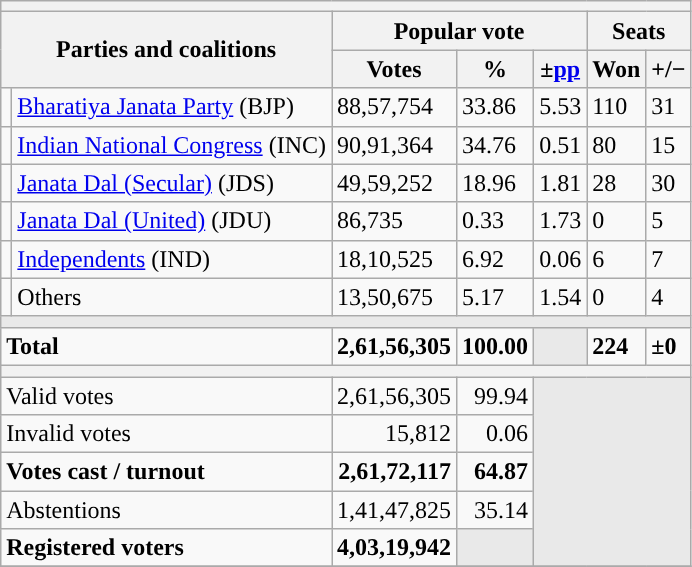<table class="wikitable">
<tr>
<th colspan=10></th>
</tr>
<tr>
<th colspan="2" rowspan="2">Parties and coalitions</th>
<th colspan="3">Popular vote</th>
<th colspan="2">Seats</th>
</tr>
<tr>
<th>Votes</th>
<th>%</th>
<th>±<a href='#'>pp</a></th>
<th>Won</th>
<th><strong>+/−</strong></th>
</tr>
<tr>
<td></td>
<td><a href='#'>Bharatiya Janata Party</a> (BJP)</td>
<td>88,57,754</td>
<td>33.86</td>
<td>5.53</td>
<td>110</td>
<td>31</td>
</tr>
<tr>
<td></td>
<td><a href='#'>Indian National Congress</a> (INC)</td>
<td>90,91,364</td>
<td>34.76</td>
<td>0.51</td>
<td>80</td>
<td>15</td>
</tr>
<tr>
<td></td>
<td><a href='#'>Janata Dal (Secular)</a> (JDS)</td>
<td>49,59,252</td>
<td>18.96</td>
<td>1.81</td>
<td>28</td>
<td>30</td>
</tr>
<tr>
<td></td>
<td><a href='#'>Janata Dal (United)</a> (JDU)</td>
<td>86,735</td>
<td>0.33</td>
<td>1.73</td>
<td>0</td>
<td>5</td>
</tr>
<tr>
<td></td>
<td><a href='#'>Independents</a> (IND)</td>
<td>18,10,525</td>
<td>6.92</td>
<td>0.06</td>
<td>6</td>
<td>7</td>
</tr>
<tr>
<td></td>
<td>Others</td>
<td>13,50,675</td>
<td>5.17</td>
<td>1.54</td>
<td>0</td>
<td>4</td>
</tr>
<tr>
<td colspan="7" bgcolor="#E9E9E9"></td>
</tr>
<tr style="font-weight:bold;">
<td align="left" colspan="2">Total</td>
<td>2,61,56,305</td>
<td>100.00</td>
<td bgcolor="#E9E9E9"></td>
<td>224</td>
<td>±0</td>
</tr>
<tr>
<th colspan="9"></th>
</tr>
<tr>
<td style="text-align:left;" colspan="2">Valid votes</td>
<td align="right">2,61,56,305</td>
<td align="right">99.94</td>
<td colspan="4" rowspan="5" style="background-color:#E9E9E9"></td>
</tr>
<tr>
<td style="text-align:left;" colspan="2">Invalid votes</td>
<td align="right">15,812</td>
<td align="right">0.06</td>
</tr>
<tr>
<td style="text-align:left;" colspan="2"><strong>Votes cast / turnout</strong></td>
<td align="right"><strong>2,61,72,117</strong></td>
<td align="right"><strong>64.87</strong></td>
</tr>
<tr>
<td style="text-align:left;" colspan="2">Abstentions</td>
<td align="right">1,41,47,825</td>
<td align="right">35.14</td>
</tr>
<tr>
<td style="text-align:left;" colspan="2"><strong>Registered voters</strong></td>
<td align="right"><strong>4,03,19,942</strong></td>
<td colspan="1" style="background-color:#E9E9E9"></td>
</tr>
<tr>
</tr>
</table>
